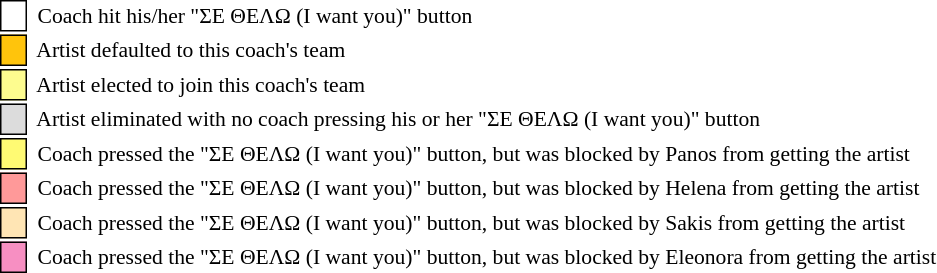<table class="toccolours" style="font-size: 90%; white-space: nowrap;">
<tr>
<td style="background-color:white; border: 1px solid black;"> <strong></strong> </td>
<td> Coach hit his/her "ΣΕ ΘΕΛΩ (I want you)" button</td>
</tr>
<tr>
<td style="background-color:#FFC40C; border: 1px solid black">    </td>
<td> Artist defaulted to this coach's team</td>
</tr>
<tr>
<td style="background-color:#fdfc8f; border: 1px solid black;">    </td>
<td style="padding-right: 8px"> Artist elected to join this coach's team</td>
</tr>
<tr>
<td style="background-color:#DCDCDC; border: 1px solid black">    </td>
<td> Artist eliminated with no coach pressing his or her "ΣΕ ΘΕΛΩ (I want you)" button</td>
</tr>
<tr>
<td style="background:#fffa73; border:1px solid black;"> <strong></strong> </td>
<td> Coach pressed the "ΣΕ ΘΕΛΩ (I want you)" button, but was blocked by Panos from getting the artist</td>
</tr>
<tr>
<td style="background:#f99; border:1px solid black;"> <strong></strong> </td>
<td> Coach pressed the "ΣΕ ΘΕΛΩ (I want you)" button, but was blocked by Helena from getting the artist</td>
</tr>
<tr>
<td style="background:#ffe5b4; border:1px solid black;"> <strong></strong> </td>
<td> Coach pressed the "ΣΕ ΘΕΛΩ (I want you)" button, but was blocked by Sakis from getting the artist</td>
</tr>
<tr>
<td style="background:#f78fc2; border:1px solid black;"> <strong></strong> </td>
<td> Coach pressed the "ΣΕ ΘΕΛΩ (I want you)" button, but was blocked by Eleonora from getting the artist</td>
</tr>
</table>
